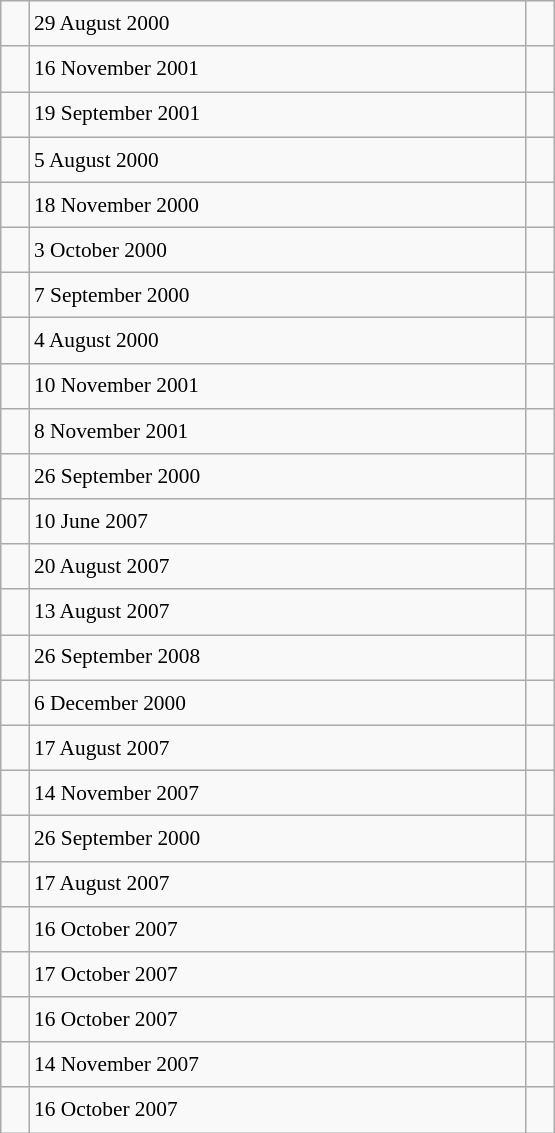<table class="wikitable" style="font-size: 89%; float: left; width: 26em; margin-right: 1em; line-height: 1.65em"!important; height: 675px;>
<tr>
<td></td>
<td>29 August 2000</td>
<td></td>
</tr>
<tr>
<td></td>
<td>16 November 2001</td>
<td></td>
</tr>
<tr>
<td></td>
<td>19 September 2001</td>
<td></td>
</tr>
<tr>
<td></td>
<td>5 August 2000</td>
<td></td>
</tr>
<tr>
<td></td>
<td>18 November 2000</td>
<td></td>
</tr>
<tr>
<td></td>
<td>3 October 2000</td>
<td></td>
</tr>
<tr>
<td></td>
<td>7 September 2000</td>
<td></td>
</tr>
<tr>
<td></td>
<td>4 August 2000</td>
<td></td>
</tr>
<tr>
<td></td>
<td>10 November 2001</td>
<td></td>
</tr>
<tr>
<td></td>
<td>8 November 2001</td>
<td></td>
</tr>
<tr>
<td></td>
<td>26 September 2000</td>
<td></td>
</tr>
<tr>
<td></td>
<td>10 June 2007</td>
<td></td>
</tr>
<tr>
<td></td>
<td>20 August 2007</td>
<td></td>
</tr>
<tr>
<td></td>
<td>13 August 2007</td>
<td></td>
</tr>
<tr>
<td></td>
<td>26 September 2008</td>
<td></td>
</tr>
<tr>
<td></td>
<td>6 December 2000</td>
<td></td>
</tr>
<tr>
<td></td>
<td>17 August 2007</td>
<td></td>
</tr>
<tr>
<td></td>
<td>14 November 2007</td>
<td></td>
</tr>
<tr>
<td></td>
<td>26 September 2000</td>
<td></td>
</tr>
<tr>
<td></td>
<td>17 August 2007</td>
<td></td>
</tr>
<tr>
<td></td>
<td>16 October 2007</td>
<td></td>
</tr>
<tr>
<td></td>
<td>17 October 2007</td>
<td></td>
</tr>
<tr>
<td></td>
<td>16 October 2007</td>
<td></td>
</tr>
<tr>
<td></td>
<td>14 November 2007</td>
<td></td>
</tr>
<tr>
<td></td>
<td>16 October 2007</td>
<td></td>
</tr>
</table>
